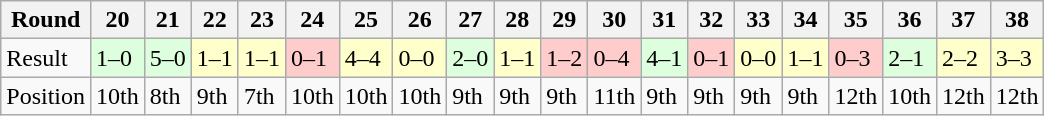<table class="wikitable">
<tr>
<th>Round</th>
<th>20</th>
<th>21</th>
<th>22</th>
<th>23</th>
<th>24</th>
<th>25</th>
<th>26</th>
<th>27</th>
<th>28</th>
<th>29</th>
<th>30</th>
<th>31</th>
<th>32</th>
<th>33</th>
<th>34</th>
<th>35</th>
<th>36</th>
<th>37</th>
<th>38</th>
</tr>
<tr>
<td>Result</td>
<td bgcolor="#DDFFDD">1–0</td>
<td bgcolor="#DDFFDD">5–0</td>
<td bgcolor="#FFFFCC">1–1</td>
<td bgcolor="#FFFFCC">1–1</td>
<td bgcolor="#FFCCCC">0–1</td>
<td bgcolor="#FFFFCC">4–4</td>
<td bgcolor="#FFFFCC">0–0</td>
<td bgcolor="#DDFFDD">2–0</td>
<td bgcolor="#FFFFCC">1–1</td>
<td bgcolor="#FFCCCC">1–2</td>
<td bgcolor="#FFCCCC">0–4</td>
<td bgcolor="#DDFFDD">4–1</td>
<td bgcolor="#FFCCCC">0–1</td>
<td bgcolor="#FFFFCC">0–0</td>
<td bgcolor="#FFFFCC">1–1</td>
<td bgcolor="#FFCCCC">0–3</td>
<td bgcolor="#DDFFDD">2–1</td>
<td bgcolor="#FFFFCC">2–2</td>
<td bgcolor="#FFFFCC">3–3</td>
</tr>
<tr>
<td>Position</td>
<td>10th</td>
<td>8th</td>
<td>9th</td>
<td>7th</td>
<td>10th</td>
<td>10th</td>
<td>10th</td>
<td>9th</td>
<td>9th</td>
<td>9th</td>
<td>11th</td>
<td>9th</td>
<td>9th</td>
<td>9th</td>
<td>9th</td>
<td>12th</td>
<td>10th</td>
<td>12th</td>
<td>12th</td>
</tr>
</table>
